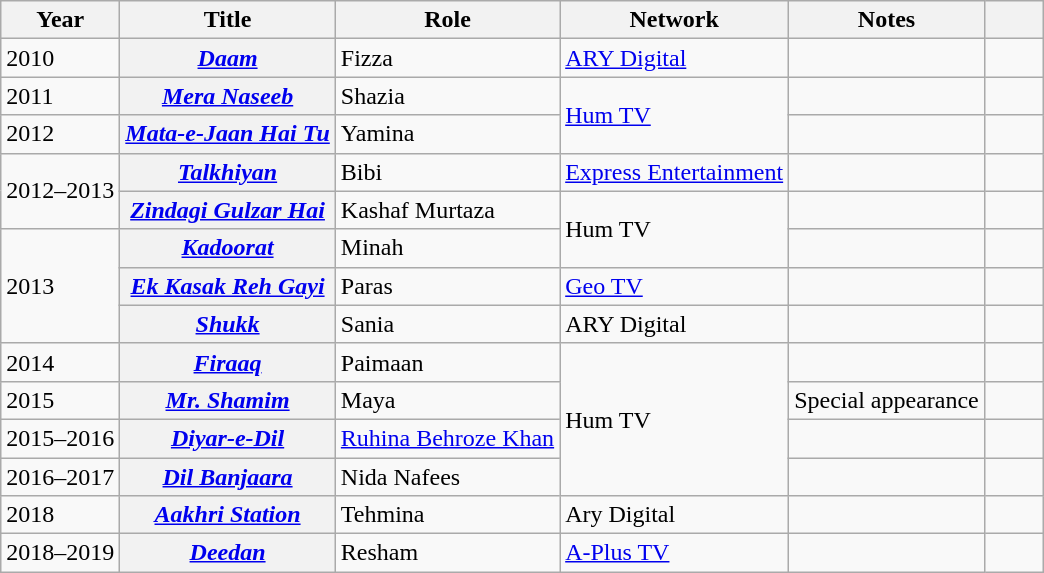<table class="wikitable sortable plainrowheaders">
<tr style="text-align:center;">
<th scope="col">Year</th>
<th scope="col">Title</th>
<th scope="col">Role</th>
<th scope="col">Network</th>
<th scope="col">Notes</th>
<th scope="col" style="width: 2em;" class="unsortable"></th>
</tr>
<tr>
<td>2010</td>
<th scope="row"><em><a href='#'>Daam</a></em></th>
<td>Fizza</td>
<td><a href='#'>ARY Digital</a></td>
<td></td>
<td></td>
</tr>
<tr>
<td>2011</td>
<th scope="row"><em><a href='#'>Mera Naseeb</a></em></th>
<td>Shazia</td>
<td rowspan="2"><a href='#'>Hum TV</a></td>
<td></td>
<td></td>
</tr>
<tr>
<td>2012</td>
<th scope="row"><em><a href='#'>Mata-e-Jaan Hai Tu</a></em></th>
<td>Yamina</td>
<td></td>
<td></td>
</tr>
<tr>
<td rowspan="2">2012–2013</td>
<th scope="row"><em><a href='#'>Talkhiyan</a></em></th>
<td>Bibi</td>
<td><a href='#'>Express Entertainment</a></td>
<td></td>
<td></td>
</tr>
<tr>
<th scope="row"><em><a href='#'>Zindagi Gulzar Hai</a></em></th>
<td>Kashaf Murtaza</td>
<td rowspan="2">Hum TV</td>
<td></td>
<td></td>
</tr>
<tr>
<td rowspan="3">2013</td>
<th scope="row"><em><a href='#'>Kadoorat</a></em></th>
<td>Minah</td>
<td></td>
<td></td>
</tr>
<tr>
<th scope="row"><em><a href='#'>Ek Kasak Reh Gayi</a></em></th>
<td>Paras</td>
<td><a href='#'>Geo TV</a></td>
<td></td>
<td></td>
</tr>
<tr>
<th scope="row"><em><a href='#'>Shukk</a></em></th>
<td>Sania</td>
<td>ARY Digital</td>
<td></td>
<td></td>
</tr>
<tr>
<td>2014</td>
<th scope="row"><em><a href='#'>Firaaq</a></em></th>
<td>Paimaan</td>
<td rowspan="4">Hum TV</td>
<td></td>
<td></td>
</tr>
<tr>
<td>2015</td>
<th scope="row"><em><a href='#'>Mr. Shamim</a></em></th>
<td>Maya</td>
<td>Special appearance</td>
<td></td>
</tr>
<tr>
<td>2015–2016</td>
<th scope="row"><em><a href='#'>Diyar-e-Dil</a></em></th>
<td><a href='#'>Ruhina Behroze Khan</a></td>
<td></td>
<td></td>
</tr>
<tr>
<td>2016–2017</td>
<th scope="row"><em><a href='#'>Dil Banjaara</a></em></th>
<td>Nida Nafees</td>
<td></td>
<td></td>
</tr>
<tr>
<td>2018</td>
<th scope="row"><em><a href='#'>Aakhri Station</a></em></th>
<td>Tehmina</td>
<td>Ary Digital</td>
<td></td>
<td></td>
</tr>
<tr>
<td>2018–2019</td>
<th scope="row"><em><a href='#'>Deedan</a></em></th>
<td>Resham</td>
<td><a href='#'>A-Plus TV</a></td>
<td></td>
<td></td>
</tr>
</table>
